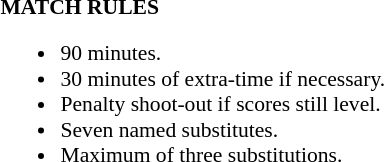<table width=100% style="font-size: 90%">
<tr>
<td width=50% valign=top><br><strong>MATCH RULES</strong><ul><li>90 minutes.</li><li>30 minutes of extra-time if necessary.</li><li>Penalty shoot-out if scores still level.</li><li>Seven named substitutes.</li><li>Maximum of three substitutions.</li></ul></td>
</tr>
</table>
